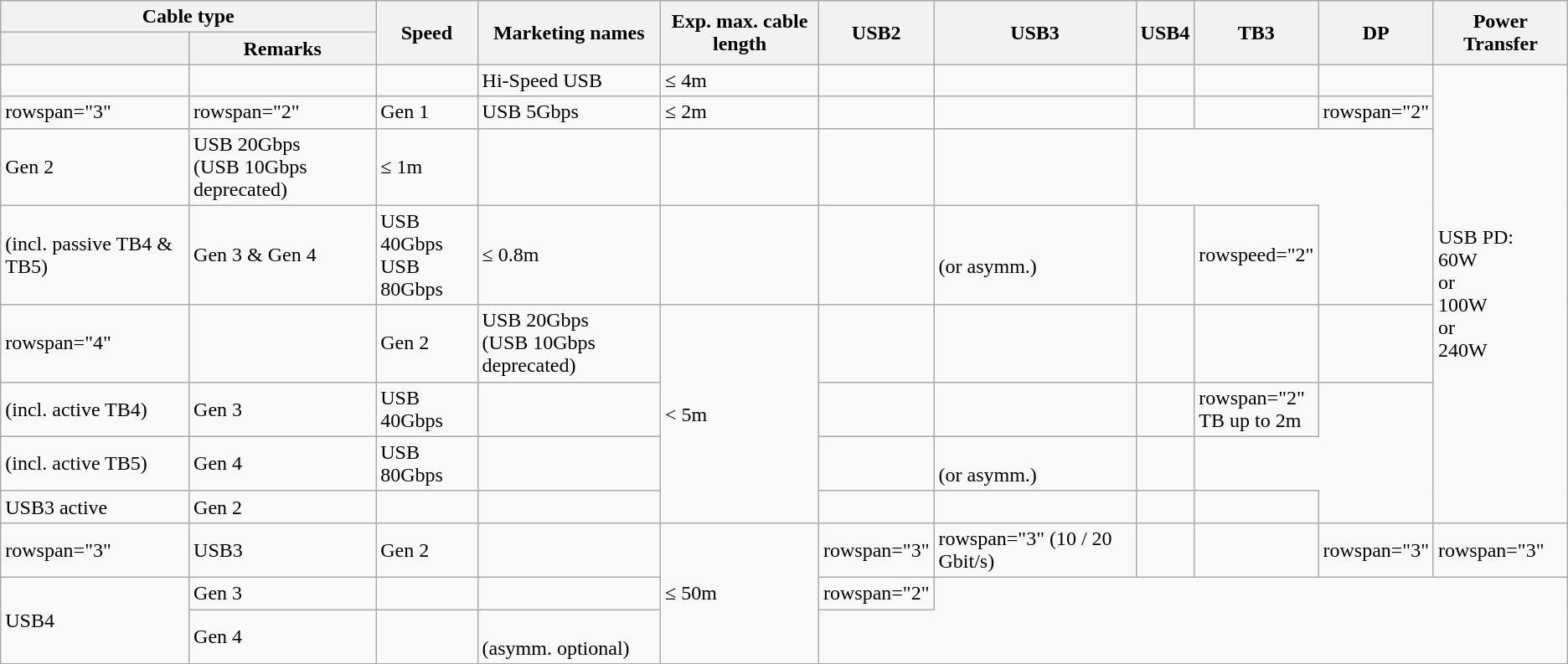<table class="wikitable hover-highlight">
<tr>
<th colspan="2">Cable type</th>
<th rowspan="2">Speed</th>
<th rowspan="2">Marketing names</th>
<th rowspan="2">Exp. max. cable length</th>
<th rowspan="2">USB2</th>
<th rowspan="2">USB3</th>
<th rowspan="2">USB4</th>
<th rowspan="2">TB3</th>
<th rowspan="2">DP</th>
<th rowspan="2">Power Transfer</th>
</tr>
<tr>
<th></th>
<th>Remarks</th>
</tr>
<tr>
<td></td>
<td></td>
<td></td>
<td>Hi-Speed USB</td>
<td>≤ 4m</td>
<td></td>
<td></td>
<td></td>
<td></td>
<td></td>
<td rowspan="8">USB PD:<br>60W<br>or<br>100W<br>or<br>240W</td>
</tr>
<tr>
<td>rowspan="3" </td>
<td>rowspan="2" </td>
<td>Gen 1</td>
<td>USB 5Gbps</td>
<td>≤ 2m</td>
<td></td>
<td></td>
<td></td>
<td></td>
<td>rowspan="2" </td>
</tr>
<tr>
<td>Gen 2</td>
<td>USB 20Gbps<br>(USB 10Gbps deprecated)</td>
<td>≤ 1m</td>
<td></td>
<td></td>
<td></td>
<td></td>
</tr>
<tr>
<td>(incl. passive TB4 & TB5)</td>
<td>Gen 3 & Gen 4</td>
<td>USB 40Gbps<br>USB 80Gbps</td>
<td>≤ 0.8m</td>
<td></td>
<td></td>
<td><br>(or asymm.)</td>
<td></td>
<td>rowspeed="2" </td>
</tr>
<tr>
<td>rowspan="4" </td>
<td></td>
<td>Gen 2</td>
<td>USB 20Gbps<br>(USB 10Gbps deprecated)</td>
<td rowspan="4">< 5m</td>
<td></td>
<td></td>
<td></td>
<td></td>
<td></td>
</tr>
<tr>
<td>(incl. active TB4)</td>
<td>Gen 3</td>
<td>USB 40Gbps</td>
<td></td>
<td></td>
<td></td>
<td></td>
<td>rowspan="2" <br>TB up to 2m</td>
</tr>
<tr>
<td>(incl. active TB5)</td>
<td>Gen 4</td>
<td>USB 80Gbps</td>
<td></td>
<td></td>
<td><br>(or asymm.)</td>
<td></td>
</tr>
<tr>
<td>USB3 active</td>
<td>Gen 2</td>
<td></td>
<td></td>
<td></td>
<td></td>
<td></td>
<td></td>
</tr>
<tr>
<td>rowspan="3" </td>
<td>USB3</td>
<td>Gen 2</td>
<td></td>
<td rowspan="3">≤ 50m</td>
<td>rowspan="3" </td>
<td>rowspan="3"  (10 / 20 Gbit/s)</td>
<td></td>
<td></td>
<td>rowspan="3" </td>
<td>rowspan="3" </td>
</tr>
<tr>
<td rowspan="2">USB4</td>
<td>Gen 3</td>
<td></td>
<td></td>
<td>rowspan="2" </td>
</tr>
<tr>
<td>Gen 4</td>
<td></td>
<td><br>(asymm. optional)</td>
</tr>
<tr>
</tr>
</table>
